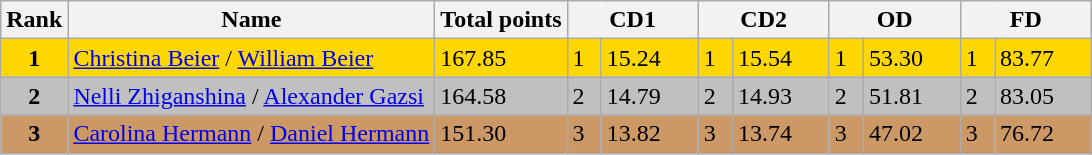<table class="wikitable">
<tr>
<th>Rank</th>
<th>Name</th>
<th>Total points</th>
<th colspan="2" width="80px">CD1</th>
<th colspan="2" width="80px">CD2</th>
<th colspan="2" width="80px">OD</th>
<th colspan="2" width="80px">FD</th>
</tr>
<tr bgcolor="gold">
<td align="center"><strong>1</strong></td>
<td><a href='#'>Christina Beier</a> / <a href='#'>William Beier</a></td>
<td>167.85</td>
<td>1</td>
<td>15.24</td>
<td>1</td>
<td>15.54</td>
<td>1</td>
<td>53.30</td>
<td>1</td>
<td>83.77</td>
</tr>
<tr bgcolor="silver">
<td align="center"><strong>2</strong></td>
<td><a href='#'>Nelli Zhiganshina</a> / <a href='#'>Alexander Gazsi</a></td>
<td>164.58</td>
<td>2</td>
<td>14.79</td>
<td>2</td>
<td>14.93</td>
<td>2</td>
<td>51.81</td>
<td>2</td>
<td>83.05</td>
</tr>
<tr bgcolor="cc9966">
<td align="center"><strong>3</strong></td>
<td><a href='#'>Carolina Hermann</a> / <a href='#'>Daniel Hermann</a></td>
<td>151.30</td>
<td>3</td>
<td>13.82</td>
<td>3</td>
<td>13.74</td>
<td>3</td>
<td>47.02</td>
<td>3</td>
<td>76.72</td>
</tr>
</table>
